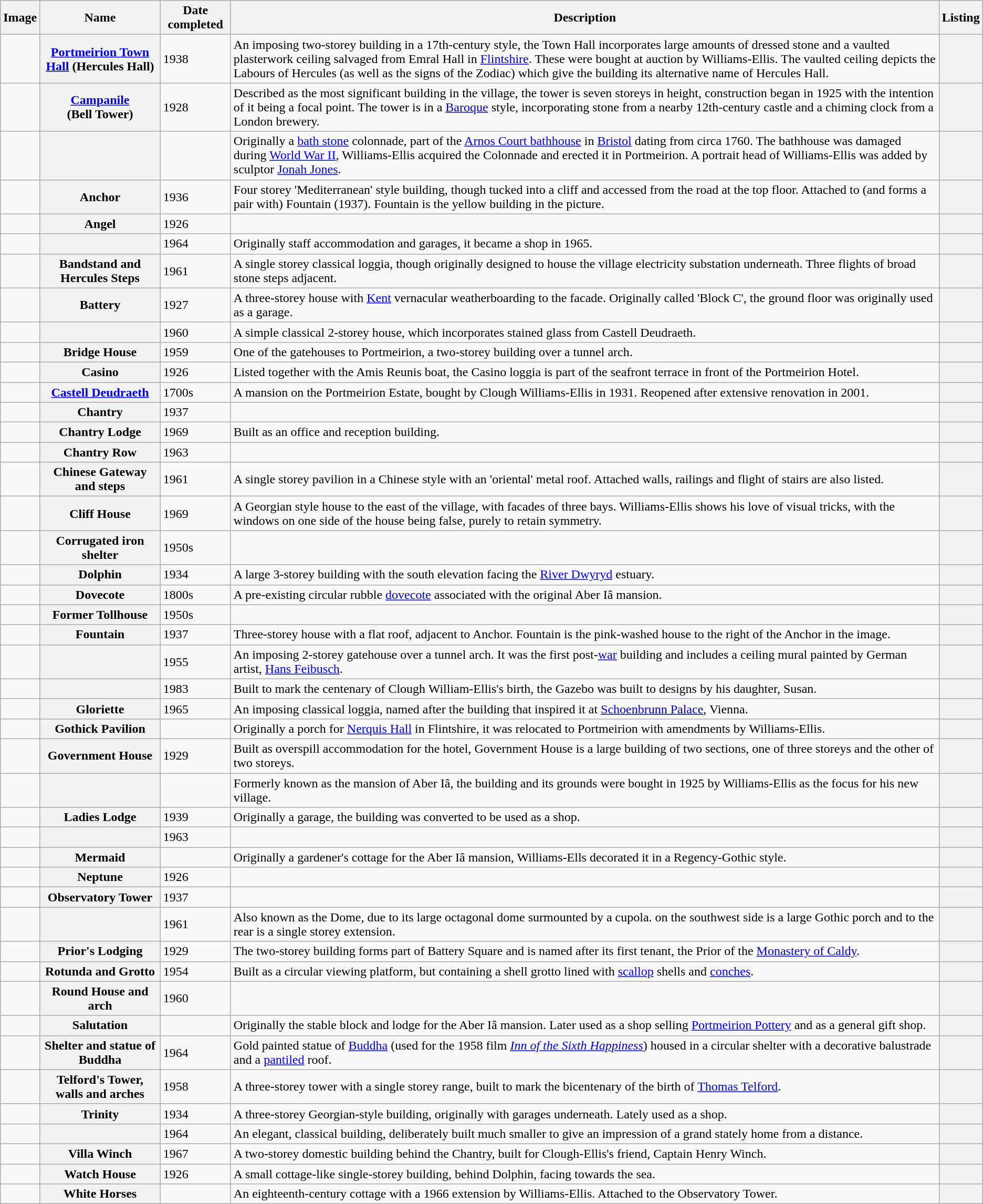<table class="wikitable sortable">
<tr>
<th class="unsortable">Image</th>
<th>Name</th>
<th>Date completed</th>
<th>Description</th>
<th>Listing</th>
</tr>
<tr>
<td></td>
<th><a href='#'>Portmeirion Town Hall</a> (Hercules Hall)</th>
<td>1938</td>
<td>An imposing two-storey building in a 17th-century style, the Town Hall incorporates large amounts of dressed stone and a vaulted plasterwork ceiling salvaged from Emral Hall in <a href='#'>Flintshire</a>. These were bought at auction by Williams-Ellis. The vaulted ceiling depicts the Labours of Hercules (as well as the signs of the Zodiac) which give the building its alternative name of Hercules Hall.</td>
<th></th>
</tr>
<tr>
<td></td>
<th><a href='#'>Campanile</a><br>(Bell Tower)</th>
<td>1928</td>
<td>Described as the most significant building in the village, the tower is seven storeys in height, construction began in 1925 with the intention of it being a focal point. The tower is in a <a href='#'>Baroque</a> style, incorporating stone from a nearby 12th-century castle and a chiming clock from a London brewery.</td>
<th></th>
</tr>
<tr>
<td></td>
<th></th>
<td></td>
<td>Originally a <a href='#'>bath stone</a> colonnade, part of the <a href='#'>Arnos Court bathhouse</a> in <a href='#'>Bristol</a> dating from circa 1760. The bathhouse was damaged during <a href='#'>World War II</a>, Williams-Ellis acquired the Colonnade and erected it in Portmeirion. A portrait head of Williams-Ellis was added by sculptor <a href='#'>Jonah Jones</a>.</td>
<th></th>
</tr>
<tr>
<td></td>
<th>Anchor</th>
<td>1936</td>
<td>Four storey 'Mediterranean' style building, though tucked into a cliff and accessed from the road at the top floor. Attached to (and forms a pair with) Fountain (1937). Fountain is the yellow building in the picture.</td>
<th></th>
</tr>
<tr>
<td></td>
<th>Angel</th>
<td>1926</td>
<td></td>
<th></th>
</tr>
<tr>
<td></td>
<th></th>
<td>1964</td>
<td>Originally staff accommodation and garages, it became a shop in 1965.</td>
<th></th>
</tr>
<tr>
<td></td>
<th>Bandstand and Hercules Steps</th>
<td>1961</td>
<td>A single storey classical loggia, though originally designed to house the village electricity substation underneath. Three flights of broad stone steps adjacent.</td>
<th></th>
</tr>
<tr>
<td></td>
<th>Battery</th>
<td>1927</td>
<td>A three-storey house with <a href='#'>Kent</a> vernacular weatherboarding to the facade. Originally called 'Block C', the ground floor was originally used as a garage.</td>
<th></th>
</tr>
<tr>
<td></td>
<th></th>
<td>1960</td>
<td>A simple classical 2-storey house, which incorporates stained glass from Castell Deudraeth.</td>
<th></th>
</tr>
<tr>
<td></td>
<th>Bridge House</th>
<td>1959</td>
<td>One of the gatehouses to Portmeirion, a two-storey building over a tunnel arch.</td>
<th></th>
</tr>
<tr>
<td></td>
<th>Casino</th>
<td>1926</td>
<td>Listed together with the Amis Reunis boat, the Casino loggia is part of the seafront terrace in front of the Portmeirion Hotel.</td>
<th></th>
</tr>
<tr>
<td></td>
<th><a href='#'>Castell Deudraeth</a></th>
<td>1700s</td>
<td>A mansion on the Portmeirion Estate, bought by Clough Williams-Ellis in 1931. Reopened after extensive renovation in 2001.</td>
<th></th>
</tr>
<tr>
<td></td>
<th>Chantry</th>
<td>1937</td>
<td></td>
<th></th>
</tr>
<tr>
<td></td>
<th>Chantry Lodge</th>
<td>1969</td>
<td>Built as an office and reception building.</td>
<th></th>
</tr>
<tr>
<td></td>
<th>Chantry Row</th>
<td>1963</td>
<td></td>
<th></th>
</tr>
<tr>
<td></td>
<th>Chinese Gateway and steps</th>
<td>1961</td>
<td>A single storey pavilion in a Chinese style with an 'oriental' metal roof. Attached walls, railings and flight of stairs are also listed.</td>
<th></th>
</tr>
<tr>
<td></td>
<th>Cliff House</th>
<td>1969</td>
<td>A Georgian style house to the east of the village, with facades of three bays. Williams-Ellis shows his love of visual tricks, with the windows on one side of the house being false, purely to retain symmetry.</td>
<th></th>
</tr>
<tr>
<td></td>
<th>Corrugated iron shelter</th>
<td>1950s</td>
<td></td>
<th></th>
</tr>
<tr>
<td></td>
<th>Dolphin</th>
<td>1934</td>
<td>A large 3-storey building with the south elevation facing the <a href='#'>River Dwyryd</a> estuary.</td>
<th></th>
</tr>
<tr>
<td></td>
<th>Dovecote</th>
<td>1800s</td>
<td>A pre-existing circular rubble <a href='#'>dovecote</a> associated with the original Aber Iâ mansion.</td>
<th></th>
</tr>
<tr>
<td></td>
<th>Former Tollhouse</th>
<td>1950s</td>
<td></td>
<th></th>
</tr>
<tr>
<td></td>
<th>Fountain</th>
<td>1937</td>
<td>Three-storey house with a flat roof, adjacent to Anchor. Fountain is the pink-washed house to the right of the Anchor in the image.</td>
<th></th>
</tr>
<tr>
<td></td>
<th></th>
<td>1955</td>
<td>An imposing 2-storey gatehouse over a tunnel arch. It was the first post-<a href='#'>war</a> building and includes a ceiling mural painted by German artist, <a href='#'>Hans Feibusch</a>.</td>
<th></th>
</tr>
<tr>
<td></td>
<th></th>
<td>1983</td>
<td>Built to mark the centenary of Clough William-Ellis's birth, the Gazebo was built to designs by his daughter, Susan.</td>
<th></th>
</tr>
<tr>
<td></td>
<th>Gloriette</th>
<td>1965</td>
<td>An imposing classical loggia, named after the building that inspired it at <a href='#'>Schoenbrunn Palace</a>, Vienna.</td>
<th></th>
</tr>
<tr>
<td></td>
<th>Gothick Pavilion</th>
<td></td>
<td>Originally a porch for <a href='#'>Nerquis Hall</a> in Flintshire, it was relocated to Portmeirion with amendments by Williams-Ellis.</td>
<th></th>
</tr>
<tr>
<td></td>
<th>Government House</th>
<td>1929</td>
<td>Built as overspill accommodation for the hotel, Government House is a large building of two sections, one of three storeys and the other of two storeys.</td>
<th></th>
</tr>
<tr>
<td></td>
<th></th>
<td></td>
<td>Formerly known as the mansion of Aber Iâ, the building and its grounds were bought in 1925 by Williams-Ellis as the focus for his new village.</td>
<th></th>
</tr>
<tr>
<td></td>
<th>Ladies Lodge</th>
<td>1939</td>
<td>Originally a garage, the building was converted to be used as a shop.</td>
<th></th>
</tr>
<tr>
<td></td>
<th></th>
<td>1963</td>
<td></td>
<th></th>
</tr>
<tr>
<td></td>
<th>Mermaid</th>
<td></td>
<td>Originally a gardener's cottage for the Aber Iâ mansion, Williams-Ells decorated it in a Regency-Gothic style.</td>
<th></th>
</tr>
<tr>
<td></td>
<th>Neptune</th>
<td>1926</td>
<td></td>
<th></th>
</tr>
<tr>
<td></td>
<th>Observatory Tower</th>
<td>1937</td>
<td></td>
<th></th>
</tr>
<tr>
<td></td>
<th></th>
<td>1961</td>
<td>Also known as the Dome, due to its large octagonal dome surmounted by a cupola. on the southwest side is a large Gothic porch and to the rear is a single storey extension.</td>
<th></th>
</tr>
<tr>
<td></td>
<th>Prior's Lodging</th>
<td>1929</td>
<td>The two-storey building forms part of Battery Square and is named after its first tenant, the Prior of the <a href='#'>Monastery of Caldy</a>.</td>
<th></th>
</tr>
<tr>
<td></td>
<th>Rotunda and Grotto</th>
<td>1954</td>
<td>Built as a circular viewing platform, but containing a shell grotto lined with <a href='#'>scallop</a> shells and <a href='#'>conches</a>.</td>
<th></th>
</tr>
<tr>
<td></td>
<th>Round House and arch</th>
<td>1960</td>
<td></td>
<th></th>
</tr>
<tr>
<td></td>
<th>Salutation</th>
<td></td>
<td>Originally the stable block and lodge for the Aber Iâ mansion. Later used as a shop selling <a href='#'>Portmeirion Pottery</a> and as a general gift shop.</td>
<th></th>
</tr>
<tr>
<td></td>
<th>Shelter and statue of Buddha</th>
<td>1964</td>
<td>Gold painted statue of <a href='#'>Buddha</a> (used for the 1958 film <em><a href='#'>Inn of the Sixth Happiness</a></em>) housed in a circular shelter with a decorative balustrade and a <a href='#'>pantiled</a> roof.</td>
<th></th>
</tr>
<tr>
<td></td>
<th>Telford's Tower, walls and arches</th>
<td>1958</td>
<td>A three-storey tower with a single storey range, built to mark the bicentenary of the birth of <a href='#'>Thomas Telford</a>.</td>
<th></th>
</tr>
<tr>
<td></td>
<th>Trinity</th>
<td>1934</td>
<td>A three-storey Georgian-style building, originally with garages underneath. Lately used as a shop.</td>
<th></th>
</tr>
<tr>
<td></td>
<th></th>
<td>1964</td>
<td>An elegant, classical building, deliberately built much smaller to give an impression of a grand stately home from a distance.</td>
<th></th>
</tr>
<tr>
<td></td>
<th>Villa Winch</th>
<td>1967</td>
<td>A two-storey domestic building behind the Chantry, built for Clough-Ellis's friend, Captain Henry Winch.</td>
<th></th>
</tr>
<tr>
<td></td>
<th>Watch House</th>
<td>1926</td>
<td>A small cottage-like single-storey building, behind Dolphin, facing towards the sea.</td>
<th></th>
</tr>
<tr>
<td></td>
<th>White Horses</th>
<td></td>
<td>An eighteenth-century cottage with a 1966 extension by Williams-Ellis. Attached to the Observatory Tower.</td>
<th></th>
</tr>
</table>
